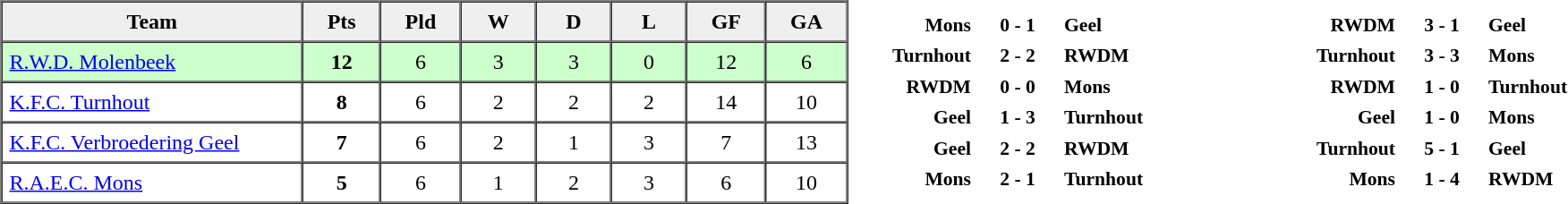<table cellpadding="0" cellspacing="0" width="100%">
<tr ---->
<td width="50%"><br><table border="1" cellspacing="0" cellpadding="5">
<tr ---- align="center">
<th bgcolor="#efefef" width="20%">Team</th>
<th bgcolor="#efefef" width="5%">Pts</th>
<th bgcolor="#efefef" width="5%">Pld</th>
<th bgcolor="#efefef" width="5%">W</th>
<th bgcolor="#efefef" width="5%">D</th>
<th bgcolor="#efefef" width="5%">L</th>
<th bgcolor="#efefef" width="5%">GF</th>
<th bgcolor="#efefef" width="5%">GA</th>
</tr>
<tr ---- align="center" bgcolor="ccffcc">
<td align="left"><a href='#'>R.W.D. Molenbeek</a></td>
<td><strong>12</strong></td>
<td>6</td>
<td>3</td>
<td>3</td>
<td>0</td>
<td>12</td>
<td>6</td>
</tr>
<tr ---- align="center">
<td align="left"><a href='#'>K.F.C. Turnhout</a></td>
<td><strong>8</strong></td>
<td>6</td>
<td>2</td>
<td>2</td>
<td>2</td>
<td>14</td>
<td>10</td>
</tr>
<tr ---- align="center">
<td align="left"><a href='#'>K.F.C. Verbroedering Geel</a></td>
<td><strong>7</strong></td>
<td>6</td>
<td>2</td>
<td>1</td>
<td>3</td>
<td>7</td>
<td>13</td>
</tr>
<tr ---- align="center">
<td align="left"><a href='#'>R.A.E.C. Mons</a></td>
<td><strong>5</strong></td>
<td>6</td>
<td>1</td>
<td>2</td>
<td>3</td>
<td>6</td>
<td>10</td>
</tr>
</table>
</td>
<td width="25%"><br><table cellpadding="2" style="font-size:90%" align="center">
<tr ---->
<td width="25%" align="right"><strong>Mons</strong></td>
<td align="center"><strong>0 - 1</strong></td>
<td><strong>Geel</strong></td>
</tr>
<tr ---->
<td width="25%" align="right"><strong>Turnhout</strong></td>
<td align="center"><strong>2 - 2</strong></td>
<td><strong>RWDM</strong></td>
</tr>
<tr ---->
<td width="25%" align="right"><strong>RWDM</strong></td>
<td align="center"><strong>0 - 0</strong></td>
<td><strong>Mons</strong></td>
</tr>
<tr ---->
<td width="25%" align="right"><strong>Geel</strong></td>
<td align="center"><strong>1 - 3</strong></td>
<td><strong>Turnhout</strong></td>
</tr>
<tr ---->
<td width="25%" align="right"><strong>Geel</strong></td>
<td align="center"><strong>2 - 2</strong></td>
<td><strong>RWDM</strong></td>
</tr>
<tr ---->
<td width="25%" align="right"><strong>Mons</strong></td>
<td align="center"><strong>2 - 1</strong></td>
<td><strong>Turnhout</strong></td>
</tr>
</table>
</td>
<td width="25%"><br><table cellpadding="2" style="font-size:90%" align="center">
<tr ---->
<td width="25%" align="right"><strong>RWDM</strong></td>
<td align="center"><strong>3 - 1</strong></td>
<td><strong>Geel</strong></td>
</tr>
<tr ---->
<td width="25%" align="right"><strong>Turnhout</strong></td>
<td align="center"><strong>3 - 3</strong></td>
<td><strong>Mons</strong></td>
</tr>
<tr ---->
<td width="25%" align="right"><strong>RWDM</strong></td>
<td align="center"><strong>1 - 0</strong></td>
<td><strong>Turnhout</strong></td>
</tr>
<tr ---->
<td width="25%" align="right"><strong>Geel</strong></td>
<td align="center"><strong>1 - 0</strong></td>
<td><strong>Mons</strong></td>
</tr>
<tr ---->
<td width="25%" align="right"><strong>Turnhout</strong></td>
<td align="center"><strong>5 - 1</strong></td>
<td><strong>Geel</strong></td>
</tr>
<tr ---->
<td width="25%" align="right"><strong>Mons</strong></td>
<td align="center"><strong>1 - 4</strong></td>
<td><strong>RWDM</strong></td>
</tr>
</table>
</td>
</tr>
</table>
